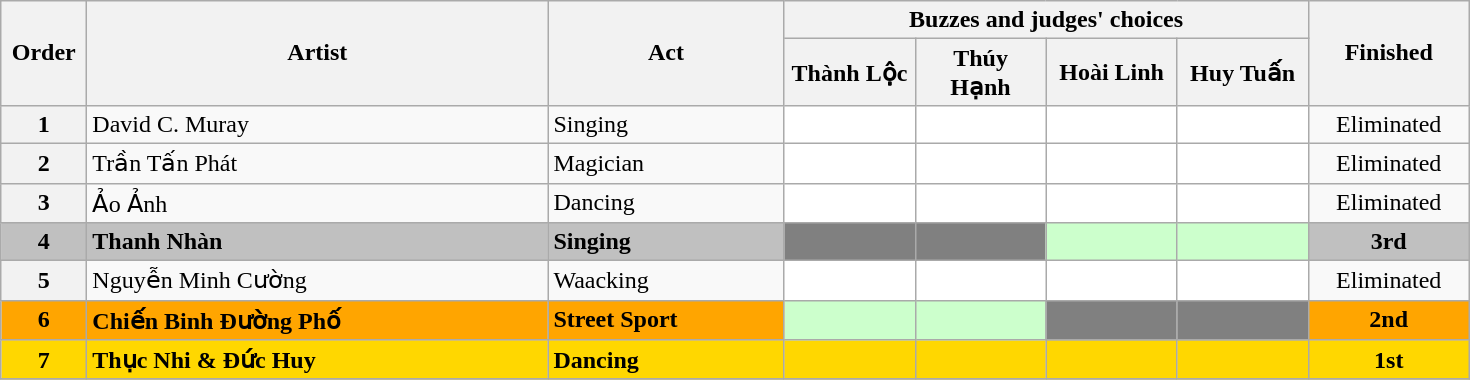<table class=wikitable>
<tr>
<th rowspan=2 width=50>Order</th>
<th rowspan=2 width=300>Artist</th>
<th rowspan=2 width=150>Act</th>
<th colspan=4 width=240>Buzzes and judges' choices</th>
<th rowspan=2 width=100>Finished</th>
</tr>
<tr>
<th width=80>Thành Lộc</th>
<th width=80>Thúy Hạnh</th>
<th width=80>Hoài Linh</th>
<th width=80>Huy Tuấn</th>
</tr>
<tr>
<th>1</th>
<td>David C. Muray</td>
<td>Singing</td>
<td align=center bgcolor=white></td>
<td align=center bgcolor=white></td>
<td align=center bgcolor=white></td>
<td align=center bgcolor=white></td>
<td align=center>Eliminated</td>
</tr>
<tr>
<th>2</th>
<td>Trần Tấn Phát</td>
<td>Magician</td>
<td align=center bgcolor=white></td>
<td align=center bgcolor=white></td>
<td align=center bgcolor=white></td>
<td align=center bgcolor=white></td>
<td align=center>Eliminated</td>
</tr>
<tr>
<th>3</th>
<td>Ảo Ảnh</td>
<td>Dancing</td>
<td align=center bgcolor=white></td>
<td align=center bgcolor=white></td>
<td align=center bgcolor=white></td>
<td align=center bgcolor=white></td>
<td align=center>Eliminated</td>
</tr>
<tr>
<td align=center bgcolor=silver><strong>4</strong></td>
<td bgcolor=silver><strong> Thanh Nhàn</strong></td>
<td bgcolor=silver><strong>Singing</strong></td>
<td align=center bgcolor=gray></td>
<td align=center bgcolor=gray></td>
<td align=center bgcolor="#cfc"></td>
<td align=center bgcolor="#cfc"></td>
<td align=center bgcolor=silver><strong>3rd</strong></td>
</tr>
<tr>
<th>5</th>
<td>Nguyễn Minh Cường</td>
<td>Waacking</td>
<td align=center bgcolor=white></td>
<td align=center bgcolor=white></td>
<td align=center bgcolor=white></td>
<td align=center bgcolor=white></td>
<td align=center>Eliminated</td>
</tr>
<tr>
<td align=center bgcolor=orange><strong>6</strong></td>
<td bgcolor=orange><strong>Chiến Binh Đường Phố</strong></td>
<td bgcolor=orange><strong>Street Sport</strong></td>
<td align=center bgcolor="#cfc"></td>
<td align=center bgcolor="#cfc"></td>
<td align=center bgcolor=gray></td>
<td align=center bgcolor=gray></td>
<td align=center bgcolor=orange><strong>2nd</strong></td>
</tr>
<tr>
<td align=center bgcolor=gold><strong>7</strong></td>
<td bgcolor=gold><strong>Thục Nhi & Đức Huy</strong></td>
<td bgcolor=gold><strong>Dancing</strong></td>
<td align=center bgcolor=gold></td>
<td align=center bgcolor=gold></td>
<td align=center bgcolor=gold></td>
<td align=center bgcolor=gold></td>
<td align=center bgcolor=gold><strong>1st</strong></td>
</tr>
<tr>
</tr>
</table>
